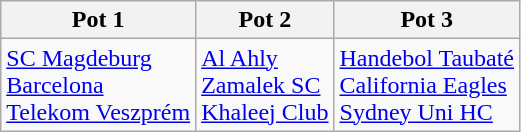<table class="wikitable">
<tr>
<th>Pot 1</th>
<th>Pot 2</th>
<th>Pot 3</th>
</tr>
<tr>
<td style="vertical-align: top;"> <a href='#'>SC Magdeburg</a><br> <a href='#'>Barcelona</a><br> <a href='#'>Telekom Veszprém</a></td>
<td style="vertical-align: top;"> <a href='#'>Al Ahly</a><br> <a href='#'>Zamalek SC</a><br> <a href='#'>Khaleej Club</a></td>
<td style="vertical-align: top;"> <a href='#'>Handebol Taubaté</a><br> <a href='#'>California Eagles</a><br> <a href='#'>Sydney Uni HC</a></td>
</tr>
</table>
